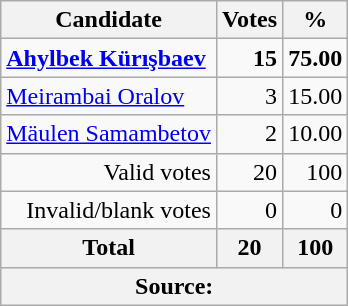<table class="wikitable" style="text-align:right">
<tr>
<th>Candidate</th>
<th>Votes</th>
<th>%</th>
</tr>
<tr>
<td align="left"><strong><a href='#'>Ahylbek Kürışbaev</a></strong></td>
<td><strong>15</strong></td>
<td><strong>75.00</strong></td>
</tr>
<tr>
<td align="left"><a href='#'>Meirambai Oralov</a></td>
<td>3</td>
<td>15.00</td>
</tr>
<tr>
<td align="left"><a href='#'>Mäulen Samambetov</a></td>
<td>2</td>
<td>10.00</td>
</tr>
<tr>
<td>Valid votes</td>
<td>20</td>
<td>100</td>
</tr>
<tr>
<td>Invalid/blank votes</td>
<td>0</td>
<td>0</td>
</tr>
<tr>
<th>Total</th>
<th>20</th>
<th>100</th>
</tr>
<tr>
<th colspan="3">Source: </th>
</tr>
</table>
